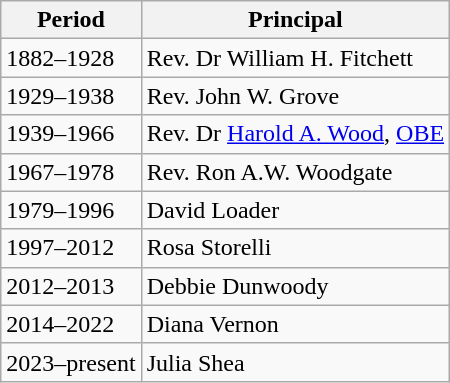<table class="wikitable">
<tr>
<th>Period</th>
<th>Principal</th>
</tr>
<tr>
<td>1882–1928</td>
<td>Rev. Dr William H. Fitchett</td>
</tr>
<tr>
<td>1929–1938</td>
<td>Rev. John W. Grove</td>
</tr>
<tr>
<td>1939–1966</td>
<td>Rev. Dr <a href='#'>Harold A. Wood</a>, <a href='#'>OBE</a></td>
</tr>
<tr>
<td>1967–1978</td>
<td>Rev. Ron A.W. Woodgate</td>
</tr>
<tr>
<td>1979–1996</td>
<td>David Loader</td>
</tr>
<tr>
<td>1997–2012</td>
<td>Rosa Storelli</td>
</tr>
<tr>
<td>2012–2013</td>
<td>Debbie Dunwoody</td>
</tr>
<tr>
<td>2014–2022</td>
<td>Diana Vernon</td>
</tr>
<tr>
<td>2023–present</td>
<td>Julia Shea</td>
</tr>
</table>
